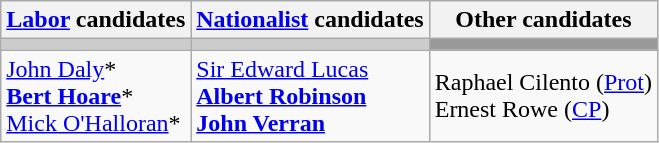<table class="wikitable">
<tr>
<th><a href='#'>Labor</a> candidates</th>
<th><a href='#'>Nationalist</a> candidates</th>
<th>Other candidates</th>
</tr>
<tr bgcolor="#cccccc">
<td></td>
<td></td>
<td bgcolor="#999999"></td>
</tr>
<tr>
<td><a href='#'>John Daly</a>*<br><strong><a href='#'>Bert Hoare</a></strong>*<br><a href='#'>Mick O'Halloran</a>*</td>
<td><a href='#'>Sir Edward Lucas</a><br><strong><a href='#'>Albert Robinson</a></strong><br><strong><a href='#'>John Verran</a></strong></td>
<td>Raphael Cilento (<a href='#'>Prot</a>)<br>Ernest Rowe (<a href='#'>CP</a>)</td>
</tr>
</table>
